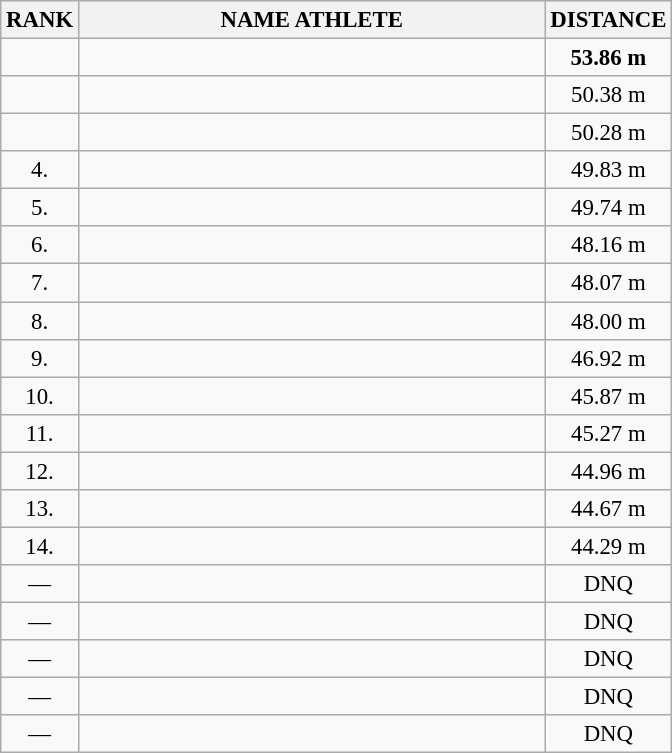<table class="wikitable" style="font-size:95%;">
<tr>
<th>RANK</th>
<th align="left" style="width: 20em">NAME ATHLETE</th>
<th>DISTANCE</th>
</tr>
<tr>
<td align="center"></td>
<td></td>
<td align="center"><strong>53.86 m</strong></td>
</tr>
<tr>
<td align="center"></td>
<td></td>
<td align="center">50.38 m</td>
</tr>
<tr>
<td align="center"></td>
<td></td>
<td align="center">50.28 m</td>
</tr>
<tr>
<td align="center">4.</td>
<td></td>
<td align="center">49.83 m</td>
</tr>
<tr>
<td align="center">5.</td>
<td></td>
<td align="center">49.74 m</td>
</tr>
<tr>
<td align="center">6.</td>
<td></td>
<td align="center">48.16 m</td>
</tr>
<tr>
<td align="center">7.</td>
<td></td>
<td align="center">48.07 m</td>
</tr>
<tr>
<td align="center">8.</td>
<td></td>
<td align="center">48.00 m</td>
</tr>
<tr>
<td align="center">9.</td>
<td></td>
<td align="center">46.92 m</td>
</tr>
<tr>
<td align="center">10.</td>
<td></td>
<td align="center">45.87 m</td>
</tr>
<tr>
<td align="center">11.</td>
<td></td>
<td align="center">45.27 m</td>
</tr>
<tr>
<td align="center">12.</td>
<td></td>
<td align="center">44.96 m</td>
</tr>
<tr>
<td align="center">13.</td>
<td></td>
<td align="center">44.67 m</td>
</tr>
<tr>
<td align="center">14.</td>
<td></td>
<td align="center">44.29 m</td>
</tr>
<tr>
<td align="center">—</td>
<td></td>
<td align="center">DNQ</td>
</tr>
<tr>
<td align="center">—</td>
<td></td>
<td align="center">DNQ</td>
</tr>
<tr>
<td align="center">—</td>
<td></td>
<td align="center">DNQ</td>
</tr>
<tr>
<td align="center">—</td>
<td></td>
<td align="center">DNQ</td>
</tr>
<tr>
<td align="center">—</td>
<td></td>
<td align="center">DNQ</td>
</tr>
</table>
